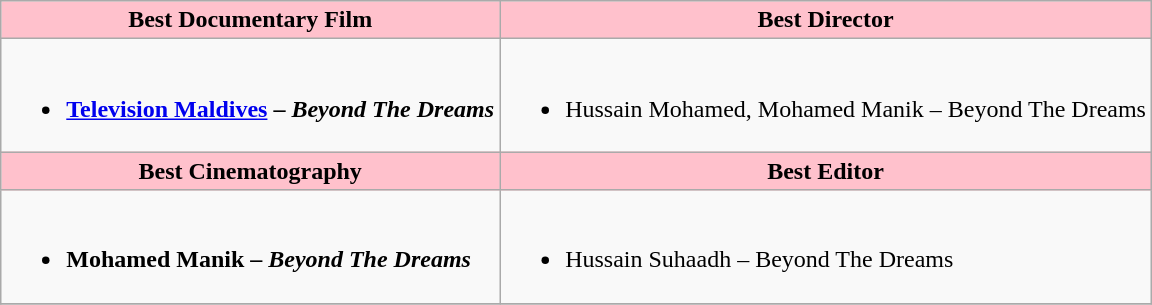<table class=wikitable>
<tr>
<th style="background:#FFC1CC;" ! style="width=50%">Best Documentary Film</th>
<th style="background:#FFC1CC;" ! style="width=50%">Best Director</th>
</tr>
<tr>
<td valign="top"><br><ul><li><strong><a href='#'>Television Maldives</a> – <em>Beyond The Dreams<strong><em></li></ul></td>
<td valign="top"><br><ul><li></strong>Hussain Mohamed, Mohamed Manik – </em>Beyond The Dreams</em></strong></li></ul></td>
</tr>
<tr>
<th style="background:#FFC1CC;" ! style="width=50%">Best Cinematography</th>
<th style="background:#FFC1CC;" ! style="width=50%">Best Editor</th>
</tr>
<tr>
<td valign="top"><br><ul><li><strong>Mohamed Manik – <em>Beyond The Dreams<strong><em></li></ul></td>
<td valign="top"><br><ul><li></strong>Hussain Suhaadh – </em>Beyond The Dreams</em></strong></li></ul></td>
</tr>
<tr>
</tr>
</table>
